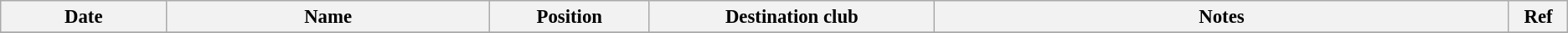<table class="wikitable" style="text-align:left; font-size:95%;">
<tr>
<th style="width:125px;">Date</th>
<th style="width:250px;">Name</th>
<th style="width:120px;">Position</th>
<th style="width:220px;">Destination club</th>
<th style="width:450px;">Notes</th>
<th style="width:40px;">Ref</th>
</tr>
<tr>
</tr>
</table>
